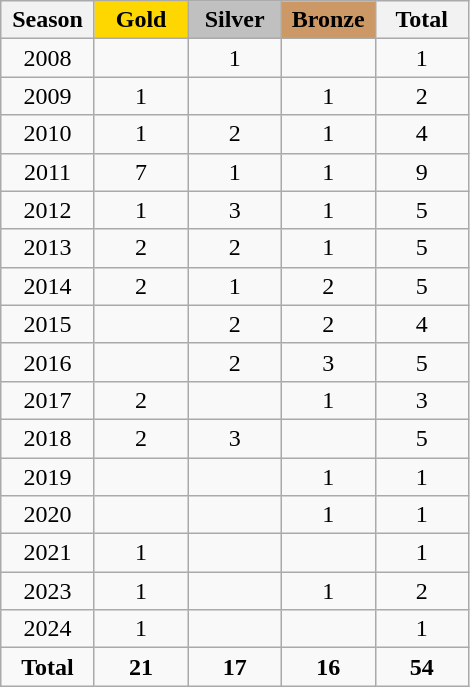<table class="wikitable" style="text-align:center;">
<tr>
<th width = "55">Season</th>
<th width = "55" style="background: gold;">Gold</th>
<th width = "55" style="background: silver;">Silver</th>
<th width = "55" style="background: #cc9966;">Bronze</th>
<th width = "55">Total</th>
</tr>
<tr>
<td>2008</td>
<td></td>
<td>1</td>
<td></td>
<td>1</td>
</tr>
<tr>
<td>2009</td>
<td>1</td>
<td></td>
<td>1</td>
<td>2</td>
</tr>
<tr>
<td>2010</td>
<td>1</td>
<td>2</td>
<td>1</td>
<td>4</td>
</tr>
<tr>
<td>2011</td>
<td>7</td>
<td>1</td>
<td>1</td>
<td>9</td>
</tr>
<tr>
<td>2012</td>
<td>1</td>
<td>3</td>
<td>1</td>
<td>5</td>
</tr>
<tr>
<td>2013</td>
<td>2</td>
<td>2</td>
<td>1</td>
<td>5</td>
</tr>
<tr>
<td>2014</td>
<td>2</td>
<td>1</td>
<td>2</td>
<td>5</td>
</tr>
<tr>
<td>2015</td>
<td></td>
<td>2</td>
<td>2</td>
<td>4</td>
</tr>
<tr>
<td>2016</td>
<td></td>
<td>2</td>
<td>3</td>
<td>5</td>
</tr>
<tr>
<td>2017</td>
<td>2</td>
<td></td>
<td>1</td>
<td>3</td>
</tr>
<tr>
<td>2018</td>
<td>2</td>
<td>3</td>
<td></td>
<td>5</td>
</tr>
<tr>
<td>2019</td>
<td></td>
<td></td>
<td>1</td>
<td>1</td>
</tr>
<tr>
<td>2020</td>
<td></td>
<td></td>
<td>1</td>
<td>1</td>
</tr>
<tr>
<td>2021</td>
<td>1</td>
<td></td>
<td></td>
<td>1</td>
</tr>
<tr>
<td>2023</td>
<td>1</td>
<td></td>
<td>1</td>
<td>2</td>
</tr>
<tr>
<td>2024</td>
<td>1</td>
<td></td>
<td></td>
<td>1</td>
</tr>
<tr>
<td><strong>Total</strong></td>
<td><strong>21</strong></td>
<td><strong>17</strong></td>
<td><strong>16</strong></td>
<td><strong>54</strong></td>
</tr>
</table>
